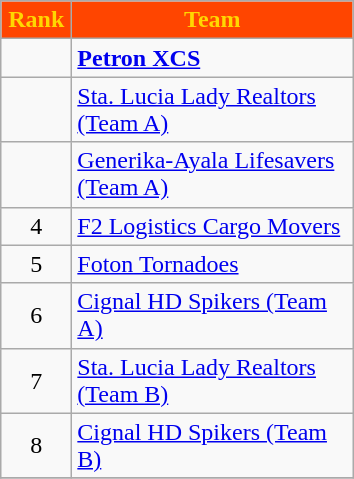<table class="wikitable" style="text-align: center;">
<tr>
<th width=40 style="background:#FF4500; color:#FFD700;">Rank</th>
<th width=180 style="background:#FF4500; color:#FFD700;">Team</th>
</tr>
<tr>
<td></td>
<td align="left"><strong><a href='#'>Petron XCS</a></strong></td>
</tr>
<tr>
<td></td>
<td align="left"><a href='#'>Sta. Lucia Lady Realtors (Team A)</a></td>
</tr>
<tr>
<td></td>
<td align="left"><a href='#'>Generika-Ayala Lifesavers (Team A)</a></td>
</tr>
<tr>
<td>4</td>
<td align="left"><a href='#'>F2 Logistics Cargo Movers</a></td>
</tr>
<tr>
<td>5</td>
<td align="left"><a href='#'>Foton Tornadoes</a></td>
</tr>
<tr>
<td>6</td>
<td align="left"><a href='#'>Cignal HD Spikers (Team A)</a></td>
</tr>
<tr>
<td>7</td>
<td align="left"><a href='#'>Sta. Lucia Lady Realtors (Team B)</a></td>
</tr>
<tr>
<td>8</td>
<td align="left"><a href='#'>Cignal HD Spikers (Team B)</a></td>
</tr>
<tr>
</tr>
</table>
